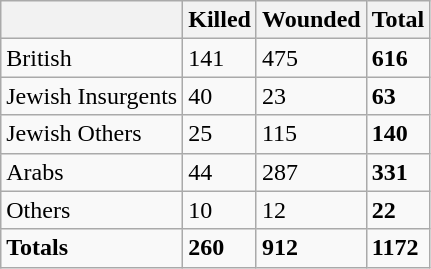<table class="wikitable">
<tr>
<th></th>
<th>Killed</th>
<th>Wounded</th>
<th>Total</th>
</tr>
<tr>
<td>British</td>
<td>141</td>
<td>475</td>
<td><strong>616</strong></td>
</tr>
<tr>
<td>Jewish Insurgents</td>
<td>40</td>
<td>23</td>
<td><strong>63</strong></td>
</tr>
<tr>
<td>Jewish Others</td>
<td>25</td>
<td>115</td>
<td><strong>140</strong></td>
</tr>
<tr>
<td>Arabs</td>
<td>44</td>
<td>287</td>
<td><strong>331</strong></td>
</tr>
<tr>
<td>Others</td>
<td>10</td>
<td>12</td>
<td><strong>22</strong></td>
</tr>
<tr>
<td><strong>Totals</strong></td>
<td><strong>260</strong></td>
<td><strong>912</strong></td>
<td><strong>1172</strong></td>
</tr>
</table>
